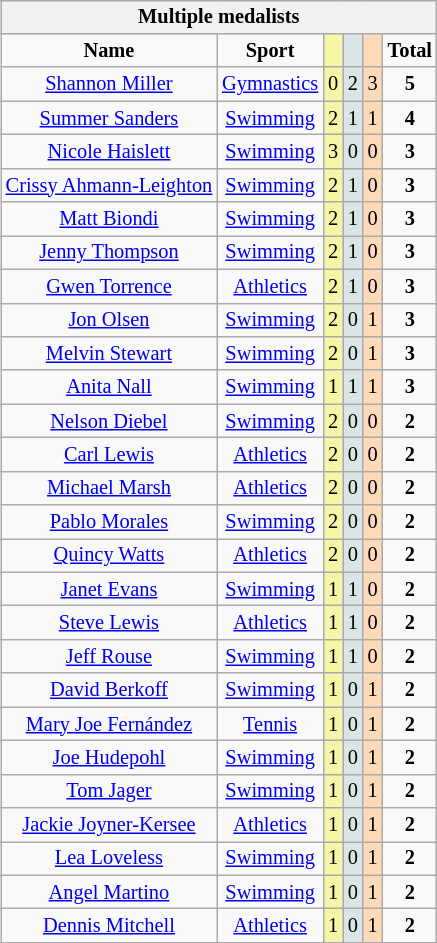<table class=wikitable style="font-size:85%; float:right;text-align:center">
<tr bgcolor=EFEFEF>
<th colspan=7>Multiple medalists</th>
</tr>
<tr>
<td><strong>Name</strong></td>
<td><strong>Sport</strong></td>
<td bgcolor=F7F6A8></td>
<td bgcolor=DCE5E5></td>
<td bgcolor=FFDAB9></td>
<td><strong>Total</strong></td>
</tr>
<tr>
<td><a href='#'>Shannon Miller</a></td>
<td><a href='#'>Gymnastics</a></td>
<td bgcolor=F7F6A8>0</td>
<td bgcolor=DCE5E5>2</td>
<td bgcolor=FFDAB9>3</td>
<td><strong>5</strong></td>
</tr>
<tr>
<td><a href='#'>Summer Sanders</a></td>
<td><a href='#'>Swimming</a></td>
<td bgcolor=F7F6A8>2</td>
<td bgcolor=DCE5E5>1</td>
<td bgcolor=FFDAB9>1</td>
<td><strong>4</strong></td>
</tr>
<tr>
<td><a href='#'>Nicole Haislett</a></td>
<td><a href='#'>Swimming</a></td>
<td bgcolor=F7F6A8>3</td>
<td bgcolor=DCE5E5>0</td>
<td bgcolor=FFDAB9>0</td>
<td><strong>3</strong></td>
</tr>
<tr>
<td><a href='#'>Crissy Ahmann-Leighton</a></td>
<td><a href='#'>Swimming</a></td>
<td bgcolor=F7F6A8>2</td>
<td bgcolor=DCE5E5>1</td>
<td bgcolor=FFDAB9>0</td>
<td><strong>3</strong></td>
</tr>
<tr>
<td><a href='#'>Matt Biondi</a></td>
<td><a href='#'>Swimming</a></td>
<td bgcolor=F7F6A8>2</td>
<td bgcolor=DCE5E5>1</td>
<td bgcolor=FFDAB9>0</td>
<td><strong>3</strong></td>
</tr>
<tr>
<td><a href='#'>Jenny Thompson</a></td>
<td><a href='#'>Swimming</a></td>
<td bgcolor=F7F6A8>2</td>
<td bgcolor=DCE5E5>1</td>
<td bgcolor=FFDAB9>0</td>
<td><strong>3</strong></td>
</tr>
<tr>
<td><a href='#'>Gwen Torrence</a></td>
<td><a href='#'>Athletics</a></td>
<td bgcolor=F7F6A8>2</td>
<td bgcolor=DCE5E5>1</td>
<td bgcolor=FFDAB9>0</td>
<td><strong>3</strong></td>
</tr>
<tr>
<td><a href='#'>Jon Olsen</a></td>
<td><a href='#'>Swimming</a></td>
<td bgcolor=F7F6A8>2</td>
<td bgcolor=DCE5E5>0</td>
<td bgcolor=FFDAB9>1</td>
<td><strong>3</strong></td>
</tr>
<tr>
<td><a href='#'>Melvin Stewart</a></td>
<td><a href='#'>Swimming</a></td>
<td bgcolor=F7F6A8>2</td>
<td bgcolor=DCE5E5>0</td>
<td bgcolor=FFDAB9>1</td>
<td><strong>3</strong></td>
</tr>
<tr>
<td><a href='#'>Anita Nall</a></td>
<td><a href='#'>Swimming</a></td>
<td bgcolor=F7F6A8>1</td>
<td bgcolor=DCE5E5>1</td>
<td bgcolor=FFDAB9>1</td>
<td><strong>3</strong></td>
</tr>
<tr>
<td><a href='#'>Nelson Diebel</a></td>
<td><a href='#'>Swimming</a></td>
<td bgcolor=F7F6A8>2</td>
<td bgcolor=DCE5E5>0</td>
<td bgcolor=FFDAB9>0</td>
<td><strong>2</strong></td>
</tr>
<tr>
<td><a href='#'>Carl Lewis</a></td>
<td><a href='#'>Athletics</a></td>
<td bgcolor=F7F6A8>2</td>
<td bgcolor=DCE5E5>0</td>
<td bgcolor=FFDAB9>0</td>
<td><strong>2</strong></td>
</tr>
<tr>
<td><a href='#'>Michael Marsh</a></td>
<td><a href='#'>Athletics</a></td>
<td bgcolor=F7F6A8>2</td>
<td bgcolor=DCE5E5>0</td>
<td bgcolor=FFDAB9>0</td>
<td><strong>2</strong></td>
</tr>
<tr>
<td><a href='#'>Pablo Morales</a></td>
<td><a href='#'>Swimming</a></td>
<td bgcolor=F7F6A8>2</td>
<td bgcolor=DCE5E5>0</td>
<td bgcolor=FFDAB9>0</td>
<td><strong>2</strong></td>
</tr>
<tr>
<td><a href='#'>Quincy Watts</a></td>
<td><a href='#'>Athletics</a></td>
<td bgcolor=F7F6A8>2</td>
<td bgcolor=DCE5E5>0</td>
<td bgcolor=FFDAB9>0</td>
<td><strong>2</strong></td>
</tr>
<tr>
<td><a href='#'>Janet Evans</a></td>
<td><a href='#'>Swimming</a></td>
<td bgcolor=F7F6A8>1</td>
<td bgcolor=DCE5E5>1</td>
<td bgcolor=FFDAB9>0</td>
<td><strong>2</strong></td>
</tr>
<tr>
<td><a href='#'>Steve Lewis</a></td>
<td><a href='#'>Athletics</a></td>
<td bgcolor=F7F6A8>1</td>
<td bgcolor=DCE5E5>1</td>
<td bgcolor=FFDAB9>0</td>
<td><strong>2</strong></td>
</tr>
<tr>
<td><a href='#'>Jeff Rouse</a></td>
<td><a href='#'>Swimming</a></td>
<td bgcolor=F7F6A8>1</td>
<td bgcolor=DCE5E5>1</td>
<td bgcolor=FFDAB9>0</td>
<td><strong>2</strong></td>
</tr>
<tr>
<td><a href='#'>David Berkoff</a></td>
<td><a href='#'>Swimming</a></td>
<td bgcolor=F7F6A8>1</td>
<td bgcolor=DCE5E5>0</td>
<td bgcolor=FFDAB9>1</td>
<td><strong>2</strong></td>
</tr>
<tr>
<td><a href='#'>Mary Joe Fernández</a></td>
<td><a href='#'>Tennis</a></td>
<td bgcolor=F7F6A8>1</td>
<td bgcolor=DCE5E5>0</td>
<td bgcolor=FFDAB9>1</td>
<td><strong>2</strong></td>
</tr>
<tr>
<td><a href='#'>Joe Hudepohl</a></td>
<td><a href='#'>Swimming</a></td>
<td bgcolor=F7F6A8>1</td>
<td bgcolor=DCE5E5>0</td>
<td bgcolor=FFDAB9>1</td>
<td><strong>2</strong></td>
</tr>
<tr>
<td><a href='#'>Tom Jager</a></td>
<td><a href='#'>Swimming</a></td>
<td bgcolor=F7F6A8>1</td>
<td bgcolor=DCE5E5>0</td>
<td bgcolor=FFDAB9>1</td>
<td><strong>2</strong></td>
</tr>
<tr>
<td><a href='#'>Jackie Joyner-Kersee</a></td>
<td><a href='#'>Athletics</a></td>
<td bgcolor=F7F6A8>1</td>
<td bgcolor=DCE5E5>0</td>
<td bgcolor=FFDAB9>1</td>
<td><strong>2</strong></td>
</tr>
<tr>
<td><a href='#'>Lea Loveless</a></td>
<td><a href='#'>Swimming</a></td>
<td bgcolor=F7F6A8>1</td>
<td bgcolor=DCE5E5>0</td>
<td bgcolor=FFDAB9>1</td>
<td><strong>2</strong></td>
</tr>
<tr>
<td><a href='#'>Angel Martino</a></td>
<td><a href='#'>Swimming</a></td>
<td bgcolor=F7F6A8>1</td>
<td bgcolor=DCE5E5>0</td>
<td bgcolor=FFDAB9>1</td>
<td><strong>2</strong></td>
</tr>
<tr>
<td><a href='#'>Dennis Mitchell</a></td>
<td><a href='#'>Athletics</a></td>
<td bgcolor=F7F6A8>1</td>
<td bgcolor=DCE5E5>0</td>
<td bgcolor=FFDAB9>1</td>
<td><strong>2</strong></td>
</tr>
</table>
